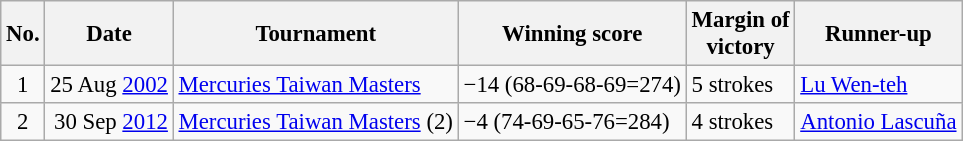<table class="wikitable" style="font-size:95%;">
<tr>
<th>No.</th>
<th>Date</th>
<th>Tournament</th>
<th>Winning score</th>
<th>Margin of<br>victory</th>
<th>Runner-up</th>
</tr>
<tr>
<td align=center>1</td>
<td align=right>25 Aug <a href='#'>2002</a></td>
<td><a href='#'>Mercuries Taiwan Masters</a></td>
<td>−14 (68-69-68-69=274)</td>
<td>5 strokes</td>
<td> <a href='#'>Lu Wen-teh</a></td>
</tr>
<tr>
<td align=center>2</td>
<td align=right>30 Sep <a href='#'>2012</a></td>
<td><a href='#'>Mercuries Taiwan Masters</a> (2)</td>
<td>−4 (74-69-65-76=284)</td>
<td>4 strokes</td>
<td> <a href='#'>Antonio Lascuña</a></td>
</tr>
</table>
